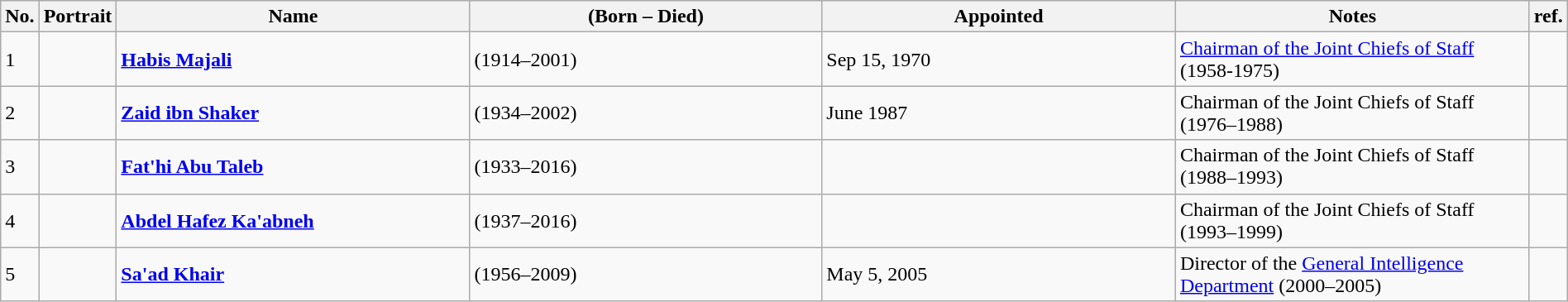<table class="wikitable plainrowheaders sortable" style="margin-right: 0;">
<tr>
<th><abbr>No.</abbr></th>
<th scope="col" class="unsortable">Portrait</th>
<th scope="col" style="width: 18em;">Name</th>
<th scope="col" style="width: 18em;">(Born – Died)</th>
<th scope="col" style="width: 18em;">Appointed</th>
<th scope="col" style="width: 18em;">Notes</th>
<th scope="col" class="unsortable">ref.</th>
</tr>
<tr>
<td>1</td>
<td></td>
<td><strong><a href='#'>Habis Majali</a></strong></td>
<td>(1914–2001)</td>
<td>Sep 15, 1970</td>
<td><a href='#'>Chairman of the Joint Chiefs of Staff</a> (1958-1975)</td>
<td></td>
</tr>
<tr>
<td>2</td>
<td></td>
<td><strong><a href='#'>Zaid ibn Shaker</a></strong></td>
<td>(1934–2002)</td>
<td>June 1987</td>
<td>Chairman of the Joint Chiefs of Staff (1976–1988)</td>
<td></td>
</tr>
<tr>
<td>3</td>
<td></td>
<td><strong><a href='#'>Fat'hi Abu Taleb</a></strong></td>
<td>(1933–2016)</td>
<td></td>
<td>Chairman of the Joint Chiefs of Staff (1988–1993)</td>
<td></td>
</tr>
<tr>
<td>4</td>
<td></td>
<td><strong><a href='#'>Abdel Hafez Ka'abneh</a></strong></td>
<td>(1937–2016)</td>
<td></td>
<td>Chairman of the Joint Chiefs of Staff (1993–1999)</td>
<td></td>
</tr>
<tr>
<td>5</td>
<td></td>
<td><strong><a href='#'>Sa'ad Khair</a></strong></td>
<td>(1956–2009)</td>
<td>May 5, 2005</td>
<td>Director of the <a href='#'>General Intelligence Department</a> (2000–2005)</td>
<td></td>
</tr>
</table>
